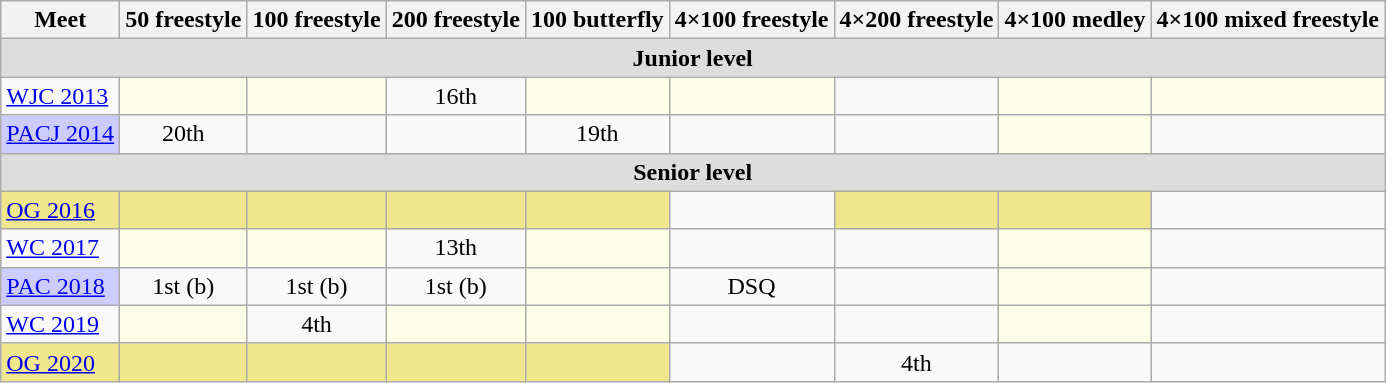<table class="sortable wikitable">
<tr>
<th>Meet</th>
<th class="unsortable">50 freestyle</th>
<th class="unsortable">100 freestyle</th>
<th class="unsortable">200 freestyle</th>
<th class="unsortable">100 butterfly</th>
<th class="unsortable">4×100 freestyle</th>
<th class="unsortable">4×200 freestyle</th>
<th class="unsortable">4×100 medley</th>
<th class="unsortable">4×100 mixed freestyle</th>
</tr>
<tr bgcolor="#DDDDDD">
<td colspan="9" align="center"><strong>Junior level</strong></td>
</tr>
<tr>
<td><a href='#'>WJC 2013</a></td>
<td style="background:#fdffe7"></td>
<td style="background:#fdffe7"></td>
<td align="center">16th</td>
<td style="background:#fdffe7"></td>
<td style="background:#fdffe7"></td>
<td align="center"></td>
<td style="background:#fdffe7"></td>
<td style="background:#fdffe7"></td>
</tr>
<tr>
<td style="background:#ccccff"><a href='#'>PACJ 2014</a></td>
<td align="center">20th</td>
<td align="center"></td>
<td align="center"></td>
<td align="center">19th</td>
<td align="center"></td>
<td align="center"></td>
<td style="background:#fdffe7"></td>
<td></td>
</tr>
<tr bgcolor="#DDDDDD">
<td colspan="9" align="center"><strong>Senior level</strong></td>
</tr>
<tr>
<td style="background:#f0e68c"><a href='#'>OG 2016</a></td>
<td style="background:#f0e68c"></td>
<td style="background:#f0e68c"></td>
<td style="background:#f0e68c"></td>
<td style="background:#f0e68c"></td>
<td align="center"></td>
<td style="background:#f0e68c"></td>
<td style="background:#f0e68c"></td>
<td></td>
</tr>
<tr>
<td><a href='#'>WC 2017</a></td>
<td style="background:#fdffe7"></td>
<td style="background:#fdffe7"></td>
<td align="center">13th</td>
<td style="background:#fdffe7"></td>
<td align="center"></td>
<td align="center"></td>
<td style="background:#fdffe7"></td>
<td align="center"></td>
</tr>
<tr>
<td style="background:#ccccff"><a href='#'>PAC 2018</a></td>
<td align="center">1st (b)</td>
<td align="center">1st (b)</td>
<td align="center">1st (b)</td>
<td style="background:#fdffe7"></td>
<td align="center">DSQ</td>
<td align="center"></td>
<td style="background:#fdffe7"></td>
<td></td>
</tr>
<tr>
<td><a href='#'>WC 2019</a></td>
<td style="background:#fdffe7"></td>
<td align="center">4th</td>
<td style="background:#fdffe7"></td>
<td style="background:#fdffe7"></td>
<td align="center"></td>
<td align="center"></td>
<td style="background:#fdffe7"></td>
<td align="center"></td>
</tr>
<tr>
<td style="background:#f0e68c"><a href='#'>OG 2020</a></td>
<td style="background:#f0e68c"></td>
<td style="background:#f0e68c"></td>
<td style="background:#f0e68c"></td>
<td style="background:#f0e68c"></td>
<td align="center"></td>
<td align="center">4th</td>
<td align="center"></td>
<td></td>
</tr>
</table>
